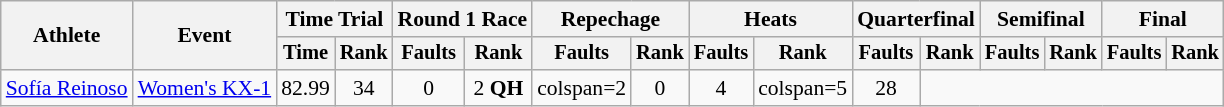<table class="wikitable" style="font-size:90%">
<tr>
<th rowspan=2>Athlete</th>
<th rowspan=2>Event</th>
<th colspan=2>Time Trial</th>
<th colspan=2>Round 1 Race</th>
<th colspan=2>Repechage</th>
<th colspan=2>Heats</th>
<th colspan=2>Quarterfinal</th>
<th colspan=2>Semifinal</th>
<th colspan=2>Final</th>
</tr>
<tr style="font-size:95%">
<th>Time</th>
<th>Rank</th>
<th>Faults</th>
<th>Rank</th>
<th>Faults</th>
<th>Rank</th>
<th>Faults</th>
<th>Rank</th>
<th>Faults</th>
<th>Rank</th>
<th>Faults</th>
<th>Rank</th>
<th>Faults</th>
<th>Rank</th>
</tr>
<tr align=center>
<td align=left><a href='#'>Sofía Reinoso</a></td>
<td align=left><a href='#'>Women's KX-1</a></td>
<td>82.99</td>
<td>34</td>
<td>0</td>
<td>2 <strong>QH</strong></td>
<td>colspan=2</td>
<td>0</td>
<td>4</td>
<td>colspan=5</td>
<td>28</td>
</tr>
</table>
